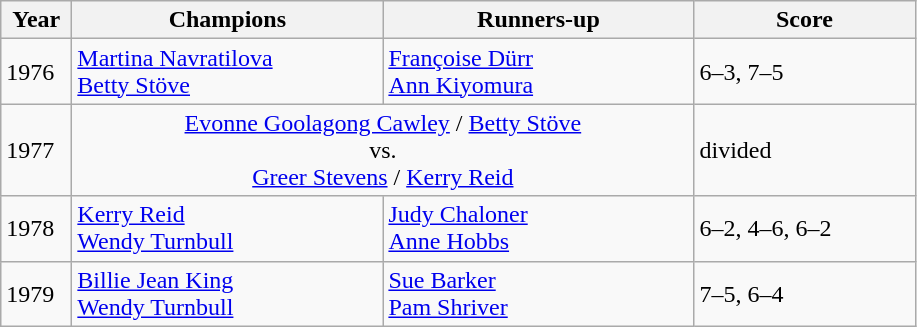<table class="wikitable">
<tr>
<th style="width:40px">Year</th>
<th style="width:200px">Champions</th>
<th style="width:200px">Runners-up</th>
<th style="width:140px">Score</th>
</tr>
<tr>
<td>1976</td>
<td> <a href='#'>Martina Navratilova</a><br> <a href='#'>Betty Stöve</a></td>
<td> <a href='#'>Françoise Dürr</a><br> <a href='#'>Ann Kiyomura</a></td>
<td>6–3, 7–5</td>
</tr>
<tr>
<td>1977</td>
<td colspan=2 align=center> <a href='#'>Evonne Goolagong Cawley</a> /  <a href='#'>Betty Stöve</a>  <br>vs.<br>  <a href='#'>Greer Stevens</a> /  <a href='#'>Kerry Reid</a></td>
<td>divided</td>
</tr>
<tr>
<td>1978</td>
<td> <a href='#'>Kerry Reid</a><br> <a href='#'>Wendy Turnbull</a></td>
<td> <a href='#'>Judy Chaloner</a><br> <a href='#'>Anne Hobbs</a></td>
<td>6–2, 4–6, 6–2</td>
</tr>
<tr>
<td>1979</td>
<td> <a href='#'>Billie Jean King</a><br> <a href='#'>Wendy Turnbull</a></td>
<td> <a href='#'>Sue Barker</a><br> <a href='#'>Pam Shriver</a></td>
<td>7–5, 6–4</td>
</tr>
</table>
